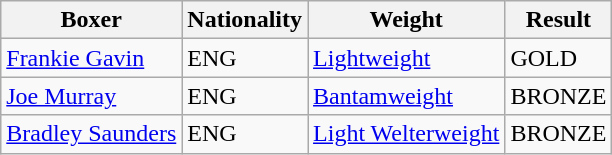<table class="wikitable">
<tr>
<th>Boxer</th>
<th>Nationality</th>
<th>Weight</th>
<th>Result</th>
</tr>
<tr>
<td><a href='#'>Frankie Gavin</a></td>
<td> ENG</td>
<td><a href='#'>Lightweight</a></td>
<td>GOLD</td>
</tr>
<tr>
<td><a href='#'>Joe Murray</a></td>
<td> ENG</td>
<td><a href='#'>Bantamweight</a></td>
<td>BRONZE</td>
</tr>
<tr>
<td><a href='#'>Bradley Saunders</a></td>
<td> ENG</td>
<td><a href='#'>Light Welterweight</a></td>
<td>BRONZE</td>
</tr>
</table>
